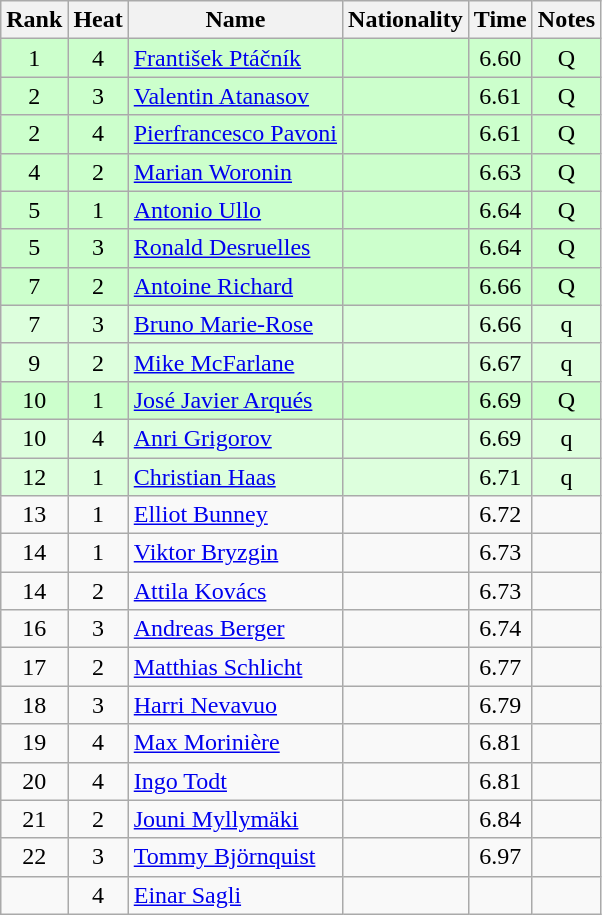<table class="wikitable sortable" style="text-align:center">
<tr>
<th>Rank</th>
<th>Heat</th>
<th>Name</th>
<th>Nationality</th>
<th>Time</th>
<th>Notes</th>
</tr>
<tr bgcolor=ccffcc>
<td>1</td>
<td>4</td>
<td align="left"><a href='#'>František Ptáčník</a></td>
<td align=left></td>
<td>6.60</td>
<td>Q</td>
</tr>
<tr bgcolor=ccffcc>
<td>2</td>
<td>3</td>
<td align="left"><a href='#'>Valentin Atanasov</a></td>
<td align=left></td>
<td>6.61</td>
<td>Q</td>
</tr>
<tr bgcolor=ccffcc>
<td>2</td>
<td>4</td>
<td align="left"><a href='#'>Pierfrancesco Pavoni</a></td>
<td align=left></td>
<td>6.61</td>
<td>Q</td>
</tr>
<tr bgcolor=ccffcc>
<td>4</td>
<td>2</td>
<td align="left"><a href='#'>Marian Woronin</a></td>
<td align=left></td>
<td>6.63</td>
<td>Q</td>
</tr>
<tr bgcolor=ccffcc>
<td>5</td>
<td>1</td>
<td align="left"><a href='#'>Antonio Ullo</a></td>
<td align=left></td>
<td>6.64</td>
<td>Q</td>
</tr>
<tr bgcolor=ccffcc>
<td>5</td>
<td>3</td>
<td align="left"><a href='#'>Ronald Desruelles</a></td>
<td align=left></td>
<td>6.64</td>
<td>Q</td>
</tr>
<tr bgcolor=ccffcc>
<td>7</td>
<td>2</td>
<td align="left"><a href='#'>Antoine Richard</a></td>
<td align=left></td>
<td>6.66</td>
<td>Q</td>
</tr>
<tr bgcolor=ddffdd>
<td>7</td>
<td>3</td>
<td align="left"><a href='#'>Bruno Marie-Rose</a></td>
<td align=left></td>
<td>6.66</td>
<td>q</td>
</tr>
<tr bgcolor=ddffdd>
<td>9</td>
<td>2</td>
<td align="left"><a href='#'>Mike McFarlane</a></td>
<td align=left></td>
<td>6.67</td>
<td>q</td>
</tr>
<tr bgcolor=ccffcc>
<td>10</td>
<td>1</td>
<td align="left"><a href='#'>José Javier Arqués</a></td>
<td align=left></td>
<td>6.69</td>
<td>Q</td>
</tr>
<tr bgcolor=ddffdd>
<td>10</td>
<td>4</td>
<td align="left"><a href='#'>Anri Grigorov</a></td>
<td align=left></td>
<td>6.69</td>
<td>q</td>
</tr>
<tr bgcolor=ddffdd>
<td>12</td>
<td>1</td>
<td align="left"><a href='#'>Christian Haas</a></td>
<td align=left></td>
<td>6.71</td>
<td>q</td>
</tr>
<tr>
<td>13</td>
<td>1</td>
<td align="left"><a href='#'>Elliot Bunney</a></td>
<td align=left></td>
<td>6.72</td>
<td></td>
</tr>
<tr>
<td>14</td>
<td>1</td>
<td align="left"><a href='#'>Viktor Bryzgin</a></td>
<td align=left></td>
<td>6.73</td>
<td></td>
</tr>
<tr>
<td>14</td>
<td>2</td>
<td align="left"><a href='#'>Attila Kovács</a></td>
<td align=left></td>
<td>6.73</td>
<td></td>
</tr>
<tr>
<td>16</td>
<td>3</td>
<td align="left"><a href='#'>Andreas Berger</a></td>
<td align=left></td>
<td>6.74</td>
<td></td>
</tr>
<tr>
<td>17</td>
<td>2</td>
<td align="left"><a href='#'>Matthias Schlicht</a></td>
<td align=left></td>
<td>6.77</td>
<td></td>
</tr>
<tr>
<td>18</td>
<td>3</td>
<td align="left"><a href='#'>Harri Nevavuo</a></td>
<td align=left></td>
<td>6.79</td>
<td></td>
</tr>
<tr>
<td>19</td>
<td>4</td>
<td align="left"><a href='#'>Max Morinière</a></td>
<td align=left></td>
<td>6.81</td>
<td></td>
</tr>
<tr>
<td>20</td>
<td>4</td>
<td align="left"><a href='#'>Ingo Todt</a></td>
<td align=left></td>
<td>6.81</td>
<td></td>
</tr>
<tr>
<td>21</td>
<td>2</td>
<td align="left"><a href='#'>Jouni Myllymäki</a></td>
<td align=left></td>
<td>6.84</td>
<td></td>
</tr>
<tr>
<td>22</td>
<td>3</td>
<td align="left"><a href='#'>Tommy Björnquist</a></td>
<td align=left></td>
<td>6.97</td>
<td></td>
</tr>
<tr>
<td></td>
<td>4</td>
<td align="left"><a href='#'>Einar Sagli</a></td>
<td align=left></td>
<td></td>
<td></td>
</tr>
</table>
